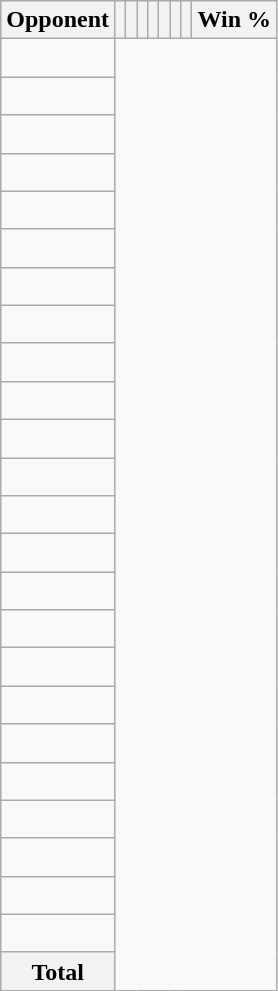<table class="wikitable sortable collapsible collapsed" style="text-align: center;">
<tr>
<th>Opponent</th>
<th></th>
<th></th>
<th></th>
<th></th>
<th></th>
<th></th>
<th></th>
<th>Win %</th>
</tr>
<tr>
<td align="left"><br></td>
</tr>
<tr>
<td align="left"><br></td>
</tr>
<tr>
<td align="left"><br></td>
</tr>
<tr>
<td align="left"><br></td>
</tr>
<tr>
<td align="left"><br></td>
</tr>
<tr>
<td align="left"><br></td>
</tr>
<tr>
<td align="left"><br></td>
</tr>
<tr>
<td align="left"><br></td>
</tr>
<tr>
<td align="left"><br></td>
</tr>
<tr>
<td align="left"><br></td>
</tr>
<tr>
<td align="left"><br></td>
</tr>
<tr>
<td align="left"><br></td>
</tr>
<tr>
<td align="left"><br></td>
</tr>
<tr>
<td align="left"><br></td>
</tr>
<tr>
<td align="left"><br></td>
</tr>
<tr>
<td align="left"><br></td>
</tr>
<tr>
<td align="left"><br></td>
</tr>
<tr>
<td align="left"><br></td>
</tr>
<tr>
<td align="left"><br></td>
</tr>
<tr>
<td align="left"><br></td>
</tr>
<tr>
<td align="left"><br></td>
</tr>
<tr>
<td align="left"><br></td>
</tr>
<tr>
<td align="left"><br></td>
</tr>
<tr>
<td align="left"><br></td>
</tr>
<tr class="sortbottom">
<th>Total<br></th>
</tr>
</table>
